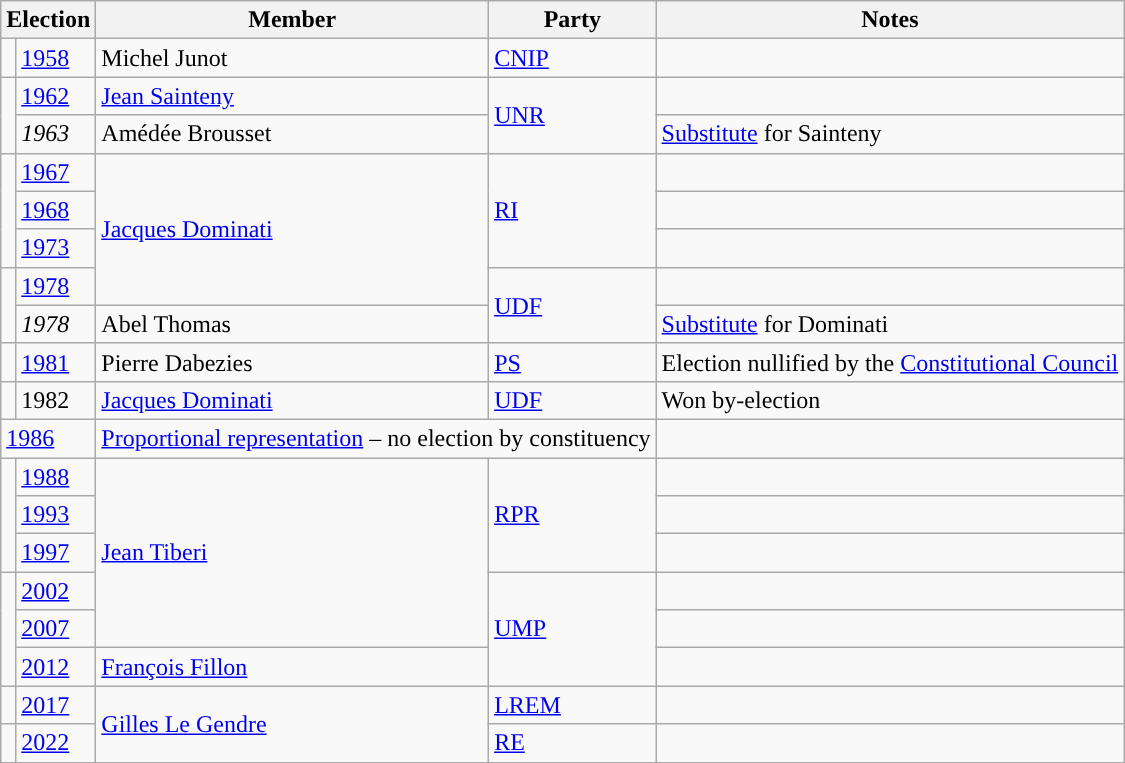<table class="wikitable">
<tr>
<th colspan="2">Election</th>
<th>Member</th>
<th>Party</th>
<th>Notes</th>
</tr>
<tr>
<td style="color:inherit;background:"></td>
<td><a href='#'>1958</a></td>
<td>Michel Junot</td>
<td><a href='#'>CNIP</a></td>
<td></td>
</tr>
<tr>
<td rowspan="2" style="color:inherit;background:"></td>
<td><a href='#'>1962</a></td>
<td><a href='#'>Jean Sainteny</a></td>
<td rowspan="2"><a href='#'>UNR</a></td>
<td></td>
</tr>
<tr>
<td><em>1963</em></td>
<td>Amédée Brousset</td>
<td><a href='#'>Substitute</a> for Sainteny</td>
</tr>
<tr>
<td rowspan="3" style="color:inherit;background:"></td>
<td><a href='#'>1967</a></td>
<td rowspan="4"><a href='#'>Jacques Dominati</a></td>
<td rowspan="3"><a href='#'>RI</a></td>
<td></td>
</tr>
<tr>
<td><a href='#'>1968</a></td>
<td></td>
</tr>
<tr>
<td><a href='#'>1973</a></td>
<td></td>
</tr>
<tr>
<td rowspan="2" style="color:inherit;background:"></td>
<td><a href='#'>1978</a></td>
<td rowspan="2"><a href='#'>UDF</a></td>
<td></td>
</tr>
<tr>
<td><em>1978</em></td>
<td>Abel Thomas</td>
<td><a href='#'>Substitute</a> for Dominati</td>
</tr>
<tr>
<td style="color:inherit;background:"></td>
<td><a href='#'>1981</a></td>
<td>Pierre Dabezies</td>
<td><a href='#'>PS</a></td>
<td>Election nullified by the <a href='#'>Constitutional Council</a></td>
</tr>
<tr>
<td style="color:inherit;background:"></td>
<td>1982</td>
<td><a href='#'>Jacques Dominati</a></td>
<td><a href='#'>UDF</a></td>
<td>Won by-election</td>
</tr>
<tr>
<td colspan="2"><a href='#'>1986</a></td>
<td colspan="2"><a href='#'>Proportional representation</a> – no election by constituency</td>
<td></td>
</tr>
<tr>
<td rowspan="3" style="color:inherit;background:"></td>
<td><a href='#'>1988</a></td>
<td rowspan="5"><a href='#'>Jean Tiberi</a></td>
<td rowspan="3"><a href='#'>RPR</a></td>
<td></td>
</tr>
<tr>
<td><a href='#'>1993</a></td>
<td></td>
</tr>
<tr>
<td><a href='#'>1997</a></td>
<td></td>
</tr>
<tr>
<td rowspan="3" style="color:inherit;background:"></td>
<td><a href='#'>2002</a></td>
<td rowspan="3"><a href='#'>UMP</a></td>
<td></td>
</tr>
<tr>
<td><a href='#'>2007</a></td>
<td></td>
</tr>
<tr>
<td><a href='#'>2012</a></td>
<td><a href='#'>François Fillon</a></td>
<td></td>
</tr>
<tr>
<td style="color:inherit;background:"></td>
<td><a href='#'>2017</a></td>
<td rowspan="2"><a href='#'>Gilles Le Gendre</a></td>
<td><a href='#'>LREM</a></td>
<td></td>
</tr>
<tr>
<td style="color:inherit;background:"></td>
<td><a href='#'>2022</a></td>
<td><a href='#'>RE</a></td>
<td></td>
</tr>
</table>
